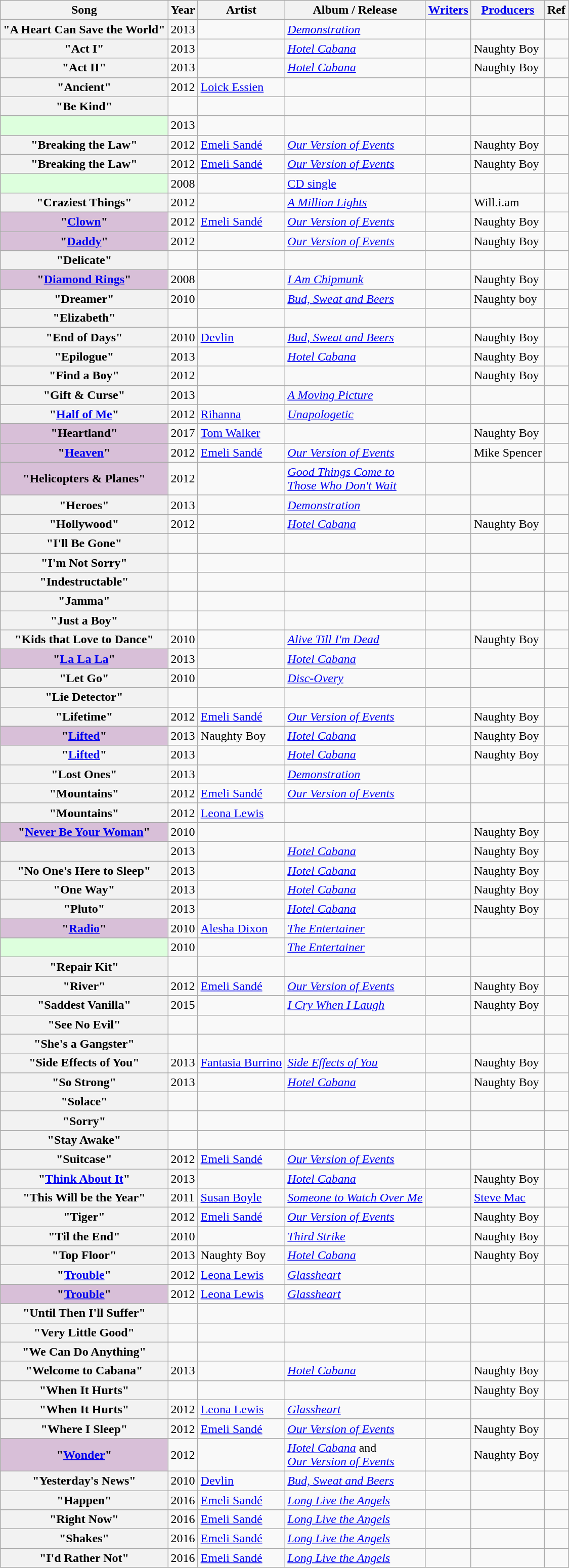<table class="wikitable plainrowheaders sortable">
<tr>
<th scope="col">Song</th>
<th>Year</th>
<th>Artist</th>
<th>Album / Release</th>
<th class="unsortable"><a href='#'>Writers</a></th>
<th class="unsortable"><a href='#'>Producers</a></th>
<th class="unsortable">Ref</th>
</tr>
<tr>
<th scope="row">"A Heart Can Save the World"</th>
<td>2013</td>
<td></td>
<td><em><a href='#'>Demonstration</a></em></td>
<td></td>
<td></td>
<td></td>
</tr>
<tr>
<th scope="row">"Act I" </th>
<td>2013</td>
<td></td>
<td><em><a href='#'>Hotel Cabana</a></em></td>
<td></td>
<td>Naughty Boy</td>
<td></td>
</tr>
<tr>
<th scope="row">"Act II"</th>
<td>2013</td>
<td></td>
<td><em><a href='#'>Hotel Cabana</a></em></td>
<td></td>
<td>Naughty Boy</td>
<td></td>
</tr>
<tr>
<th scope="row">"Ancient"</th>
<td>2012</td>
<td><a href='#'>Loick Essien</a></td>
<td></td>
<td></td>
<td></td>
<td></td>
</tr>
<tr>
<th scope="row">"Be Kind" </th>
<td></td>
<td></td>
<td></td>
<td></td>
<td></td>
<td></td>
</tr>
<tr>
<th scope="row" style="background:#dfd;"></th>
<td>2013</td>
<td></td>
<td></td>
<td></td>
<td></td>
<td></td>
</tr>
<tr>
<th scope="row">"Breaking the Law"</th>
<td>2012</td>
<td><a href='#'>Emeli Sandé</a></td>
<td><em><a href='#'>Our Version of Events</a></em></td>
<td></td>
<td>Naughty Boy</td>
<td></td>
</tr>
<tr>
<th scope="row">"Breaking the Law"<br></th>
<td>2012</td>
<td><a href='#'>Emeli Sandé</a></td>
<td><em><a href='#'>Our Version of Events</a></em></td>
<td></td>
<td>Naughty Boy</td>
<td></td>
</tr>
<tr>
<th scope="row" style="background:#dfd;"> </th>
<td>2008</td>
<td></td>
<td><a href='#'>CD single</a></td>
<td></td>
<td></td>
<td></td>
</tr>
<tr>
<th scope="row">"Craziest Things"</th>
<td>2012</td>
<td></td>
<td><em><a href='#'>A Million Lights</a></em></td>
<td></td>
<td>Will.i.am</td>
<td></td>
</tr>
<tr>
<th scope="row" style="background:thistle;">"<a href='#'>Clown</a>" </th>
<td>2012</td>
<td><a href='#'>Emeli Sandé</a></td>
<td><em><a href='#'>Our Version of Events</a></em></td>
<td></td>
<td>Naughty Boy</td>
<td></td>
</tr>
<tr>
<th scope="row" style="background:thistle;">"<a href='#'>Daddy</a>"  </th>
<td>2012</td>
<td></td>
<td><em><a href='#'>Our Version of Events</a></em></td>
<td></td>
<td>Naughty Boy</td>
<td></td>
</tr>
<tr>
<th scope="row">"Delicate"</th>
<td></td>
<td></td>
<td></td>
<td></td>
<td></td>
<td></td>
</tr>
<tr>
<th scope="row" style="background:thistle;">"<a href='#'>Diamond Rings</a>" </th>
<td>2008</td>
<td></td>
<td><em><a href='#'>I Am Chipmunk</a></em></td>
<td></td>
<td>Naughty Boy</td>
<td></td>
</tr>
<tr>
<th scope="row">"Dreamer"</th>
<td>2010</td>
<td></td>
<td><em><a href='#'>Bud, Sweat and Beers</a></em></td>
<td></td>
<td>Naughty boy</td>
<td></td>
</tr>
<tr>
<th scope="row">"Elizabeth" </th>
<td></td>
<td></td>
<td></td>
<td></td>
<td></td>
<td></td>
</tr>
<tr>
<th scope="row">"End of Days"</th>
<td>2010</td>
<td><a href='#'>Devlin</a></td>
<td><em><a href='#'>Bud, Sweat and Beers</a></em></td>
<td></td>
<td>Naughty Boy</td>
<td></td>
</tr>
<tr>
<th scope="row">"Epilogue"</th>
<td>2013</td>
<td></td>
<td><em><a href='#'>Hotel Cabana</a></em></td>
<td></td>
<td>Naughty Boy</td>
<td></td>
</tr>
<tr>
<th scope="row">"Find a Boy" </th>
<td>2012</td>
<td></td>
<td></td>
<td></td>
<td>Naughty Boy</td>
<td></td>
</tr>
<tr>
<th scope="row">"Gift & Curse"</th>
<td>2013</td>
<td></td>
<td><em><a href='#'>A Moving Picture</a></em></td>
<td></td>
<td></td>
<td></td>
</tr>
<tr>
<th scope="row">"<a href='#'>Half of Me</a>" </th>
<td>2012</td>
<td><a href='#'>Rihanna</a></td>
<td><em><a href='#'>Unapologetic</a></em></td>
<td></td>
<td></td>
<td></td>
</tr>
<tr>
<th scope="row" style="background:thistle;">"Heartland" </th>
<td>2017</td>
<td><a href='#'>Tom Walker</a></td>
<td></td>
<td></td>
<td>Naughty Boy</td>
<td></td>
</tr>
<tr>
<th scope="row" style="background:thistle;">"<a href='#'>Heaven</a>"  </th>
<td>2012</td>
<td><a href='#'>Emeli Sandé</a></td>
<td><em><a href='#'>Our Version of Events</a></em></td>
<td></td>
<td>Mike Spencer</td>
<td></td>
</tr>
<tr>
<th scope="row" style="background:thistle;">"Helicopters & Planes" </th>
<td>2012</td>
<td></td>
<td><em><a href='#'>Good Things Come to<br>Those Who Don't Wait</a></em></td>
<td></td>
<td></td>
<td></td>
</tr>
<tr>
<th scope="row">"Heroes"</th>
<td>2013</td>
<td></td>
<td><em><a href='#'>Demonstration</a></em></td>
<td></td>
<td></td>
<td></td>
</tr>
<tr>
<th scope="row">"Hollywood"</th>
<td>2012</td>
<td></td>
<td><em><a href='#'>Hotel Cabana</a></em></td>
<td></td>
<td>Naughty Boy</td>
<td></td>
</tr>
<tr>
<th scope="row">"I'll Be Gone" </th>
<td></td>
<td></td>
<td></td>
<td></td>
<td></td>
<td></td>
</tr>
<tr>
<th scope="row">"I'm Not Sorry"</th>
<td></td>
<td></td>
<td></td>
<td></td>
<td></td>
<td></td>
</tr>
<tr>
<th scope="row">"Indestructable"</th>
<td></td>
<td></td>
<td></td>
<td></td>
<td></td>
<td></td>
</tr>
<tr>
<th scope="row">"Jamma" </th>
<td></td>
<td></td>
<td></td>
<td></td>
<td></td>
<td></td>
</tr>
<tr>
<th scope="row">"Just a Boy"</th>
<td></td>
<td></td>
<td></td>
<td></td>
<td></td>
<td></td>
</tr>
<tr>
<th scope="row">"Kids that Love to Dance" </th>
<td>2010</td>
<td></td>
<td><em><a href='#'>Alive Till I'm Dead</a></em></td>
<td></td>
<td>Naughty Boy</td>
<td></td>
</tr>
<tr>
<th scope="row" style="background:thistle;">"<a href='#'>La La La</a>"  </th>
<td>2013</td>
<td></td>
<td><em><a href='#'>Hotel Cabana</a></em></td>
<td></td>
<td></td>
<td></td>
</tr>
<tr>
<th scope="row">"Let Go"</th>
<td>2010</td>
<td></td>
<td><em><a href='#'>Disc-Overy</a></em></td>
<td></td>
<td></td>
<td></td>
</tr>
<tr>
<th scope="row">"Lie Detector"</th>
<td></td>
<td></td>
<td></td>
<td></td>
<td></td>
<td></td>
</tr>
<tr>
<th scope="row">"Lifetime"</th>
<td>2012</td>
<td><a href='#'>Emeli Sandé</a></td>
<td><em><a href='#'>Our Version of Events</a></em></td>
<td></td>
<td>Naughty Boy</td>
<td></td>
</tr>
<tr>
<th scope="row" style="background:thistle;">"<a href='#'>Lifted</a>" </th>
<td>2013</td>
<td>Naughty Boy</td>
<td><em><a href='#'>Hotel Cabana</a></em></td>
<td></td>
<td>Naughty Boy</td>
<td></td>
</tr>
<tr>
<th scope="row">"<a href='#'>Lifted</a>"</th>
<td>2013</td>
<td></td>
<td><em><a href='#'>Hotel Cabana</a></em></td>
<td></td>
<td>Naughty Boy</td>
<td></td>
</tr>
<tr>
<th scope="row">"Lost Ones"</th>
<td>2013</td>
<td></td>
<td><em><a href='#'>Demonstration</a></em></td>
<td></td>
<td></td>
<td></td>
</tr>
<tr>
<th scope="row">"Mountains"</th>
<td>2012</td>
<td><a href='#'>Emeli Sandé</a></td>
<td><em><a href='#'>Our Version of Events</a></em></td>
<td></td>
<td></td>
<td></td>
</tr>
<tr>
<th scope="row">"Mountains"</th>
<td>2012</td>
<td><a href='#'>Leona Lewis</a></td>
<td></td>
<td></td>
<td></td>
<td></td>
</tr>
<tr>
<th scope="row" style="background:thistle;">"<a href='#'>Never Be Your Woman</a>" </th>
<td>2010</td>
<td></td>
<td></td>
<td></td>
<td>Naughty Boy</td>
<td></td>
</tr>
<tr>
<th scope="row"></th>
<td>2013</td>
<td></td>
<td><em><a href='#'>Hotel Cabana</a></em></td>
<td></td>
<td>Naughty Boy</td>
<td></td>
</tr>
<tr>
<th scope="row">"No One's Here to Sleep"</th>
<td>2013</td>
<td></td>
<td><em><a href='#'>Hotel Cabana</a></em></td>
<td></td>
<td>Naughty Boy</td>
<td></td>
</tr>
<tr>
<th scope="row">"One Way"</th>
<td>2013</td>
<td></td>
<td><em><a href='#'>Hotel Cabana</a></em></td>
<td></td>
<td>Naughty Boy</td>
<td></td>
</tr>
<tr>
<th scope="row">"Pluto"</th>
<td>2013</td>
<td></td>
<td><em><a href='#'>Hotel Cabana</a></em></td>
<td></td>
<td>Naughty Boy</td>
<td></td>
</tr>
<tr>
<th scope="row" style="background:thistle;">"<a href='#'>Radio</a>"</th>
<td>2010</td>
<td><a href='#'>Alesha Dixon</a></td>
<td><em><a href='#'>The Entertainer</a></em></td>
<td></td>
<td></td>
<td></td>
</tr>
<tr>
<th scope="row" style="background:#dfd;"> </th>
<td>2010</td>
<td></td>
<td><em><a href='#'>The Entertainer</a></em></td>
<td></td>
<td></td>
<td></td>
</tr>
<tr>
<th scope="row">"Repair Kit"</th>
<td></td>
<td></td>
<td></td>
<td></td>
<td></td>
<td></td>
</tr>
<tr>
<th scope="row">"River"</th>
<td>2012</td>
<td><a href='#'>Emeli Sandé</a></td>
<td><em><a href='#'>Our Version of Events</a></em></td>
<td></td>
<td>Naughty Boy</td>
<td></td>
</tr>
<tr>
<th scope="row">"Saddest Vanilla"</th>
<td>2015</td>
<td></td>
<td><em><a href='#'>I Cry When I Laugh</a></em></td>
<td></td>
<td>Naughty Boy</td>
<td></td>
</tr>
<tr>
<th scope="row">"See No Evil"</th>
<td></td>
<td></td>
<td></td>
<td></td>
<td></td>
<td></td>
</tr>
<tr>
<th scope="row">"She's a Gangster"</th>
<td></td>
<td></td>
<td></td>
<td></td>
<td></td>
<td></td>
</tr>
<tr>
<th scope="row">"Side Effects of You"</th>
<td>2013</td>
<td><a href='#'>Fantasia Burrino</a></td>
<td><em><a href='#'>Side Effects of You</a></em></td>
<td></td>
<td>Naughty Boy</td>
<td></td>
</tr>
<tr>
<th scope="row">"So Strong"</th>
<td>2013</td>
<td></td>
<td><em><a href='#'>Hotel Cabana</a></em></td>
<td></td>
<td>Naughty Boy</td>
<td></td>
</tr>
<tr>
<th scope="row">"Solace"</th>
<td></td>
<td></td>
<td></td>
<td></td>
<td></td>
<td></td>
</tr>
<tr>
<th scope="row">"Sorry"</th>
<td></td>
<td></td>
<td></td>
<td></td>
<td></td>
<td></td>
</tr>
<tr>
<th scope="row">"Stay Awake"</th>
<td></td>
<td></td>
<td></td>
<td></td>
<td></td>
<td></td>
</tr>
<tr>
<th scope="row">"Suitcase"</th>
<td>2012</td>
<td><a href='#'>Emeli Sandé</a></td>
<td><em><a href='#'>Our Version of Events</a></em></td>
<td></td>
<td></td>
<td></td>
</tr>
<tr>
<th scope="row">"<a href='#'>Think About It</a>"</th>
<td>2013</td>
<td></td>
<td><em><a href='#'>Hotel Cabana</a></em></td>
<td></td>
<td>Naughty Boy</td>
<td></td>
</tr>
<tr>
<th scope="row">"This Will be the Year"</th>
<td>2011</td>
<td><a href='#'>Susan Boyle</a></td>
<td><em><a href='#'>Someone to Watch Over Me</a></em></td>
<td></td>
<td><a href='#'>Steve Mac</a></td>
<td></td>
</tr>
<tr>
<th scope="row">"Tiger"</th>
<td>2012</td>
<td><a href='#'>Emeli Sandé</a></td>
<td><em><a href='#'>Our Version of Events</a></em></td>
<td></td>
<td>Naughty Boy</td>
<td></td>
</tr>
<tr>
<th scope="row">"Til the End"</th>
<td>2010</td>
<td></td>
<td><em><a href='#'>Third Strike</a></em></td>
<td></td>
<td>Naughty Boy</td>
<td></td>
</tr>
<tr>
<th scope="row">"Top Floor"</th>
<td>2013</td>
<td>Naughty Boy</td>
<td><em><a href='#'>Hotel Cabana</a></em></td>
<td></td>
<td>Naughty Boy</td>
<td></td>
</tr>
<tr>
<th scope="row">"<a href='#'>Trouble</a>"</th>
<td>2012</td>
<td><a href='#'>Leona Lewis</a></td>
<td><em><a href='#'>Glassheart</a></em></td>
<td></td>
<td></td>
<td></td>
</tr>
<tr>
<th scope="row" style="background:thistle;">"<a href='#'>Trouble</a>" </th>
<td>2012</td>
<td><a href='#'>Leona Lewis</a><br></td>
<td><em><a href='#'>Glassheart</a></em></td>
<td></td>
<td></td>
<td></td>
</tr>
<tr>
<th scope="row">"Until Then I'll Suffer" </th>
<td></td>
<td></td>
<td></td>
<td></td>
<td></td>
<td></td>
</tr>
<tr>
<th scope="row">"Very Little Good" </th>
<td></td>
<td></td>
<td></td>
<td></td>
<td></td>
<td></td>
</tr>
<tr>
<th scope="row">"We Can Do Anything" </th>
<td></td>
<td></td>
<td></td>
<td></td>
<td></td>
<td></td>
</tr>
<tr>
<th scope="row">"Welcome to Cabana"</th>
<td>2013</td>
<td></td>
<td><em><a href='#'>Hotel Cabana</a></em></td>
<td></td>
<td>Naughty Boy</td>
<td></td>
</tr>
<tr>
<th scope="row">"When It Hurts"</th>
<td></td>
<td></td>
<td></td>
<td></td>
<td>Naughty Boy</td>
<td></td>
</tr>
<tr>
<th scope="row">"When It Hurts"</th>
<td>2012</td>
<td><a href='#'>Leona Lewis</a></td>
<td><em><a href='#'>Glassheart</a></em></td>
<td></td>
<td></td>
<td></td>
</tr>
<tr>
<th scope="row">"Where I Sleep"</th>
<td>2012</td>
<td><a href='#'>Emeli Sandé</a></td>
<td><em><a href='#'>Our Version of Events</a></em></td>
<td></td>
<td>Naughty Boy</td>
<td></td>
</tr>
<tr>
<th scope="row" style="background:thistle;">"<a href='#'>Wonder</a>" </th>
<td>2012</td>
<td></td>
<td><em><a href='#'>Hotel Cabana</a></em> and<br> <em><a href='#'>Our Version of Events</a></em></td>
<td></td>
<td>Naughty Boy</td>
<td></td>
</tr>
<tr>
<th scope="row">"Yesterday's News"</th>
<td>2010</td>
<td><a href='#'>Devlin</a></td>
<td><em><a href='#'>Bud, Sweat and Beers</a></em></td>
<td></td>
<td></td>
<td></td>
</tr>
<tr>
<th scope="row">"Happen"</th>
<td>2016</td>
<td><a href='#'>Emeli Sandé</a></td>
<td><em><a href='#'>Long Live the Angels</a></em></td>
<td></td>
<td></td>
<td></td>
</tr>
<tr>
<th scope="row">"Right Now"</th>
<td>2016</td>
<td><a href='#'>Emeli Sandé</a></td>
<td><em><a href='#'>Long Live the Angels</a></em></td>
<td></td>
<td></td>
<td></td>
</tr>
<tr>
<th scope="row">"Shakes"</th>
<td>2016</td>
<td><a href='#'>Emeli Sandé</a></td>
<td><em><a href='#'>Long Live the Angels</a></em></td>
<td></td>
<td></td>
<td></td>
</tr>
<tr>
<th scope="row">"I'd Rather Not"</th>
<td>2016</td>
<td><a href='#'>Emeli Sandé</a></td>
<td><em><a href='#'>Long Live the Angels</a></em></td>
<td></td>
<td></td>
<td></td>
</tr>
</table>
